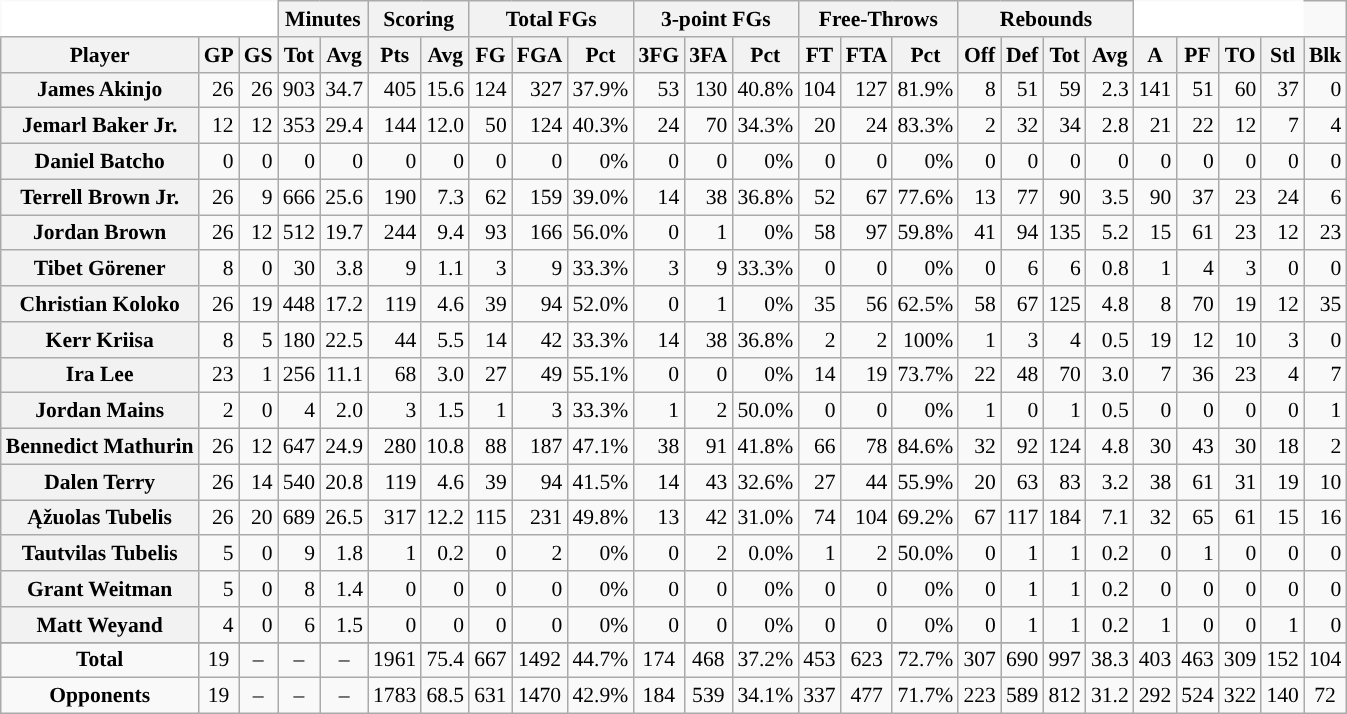<table class="wikitable sortable" border="1" style="font-size:90%;">
<tr>
<th colspan="3" style="border-top-style:hidden; border-left-style:hidden; background: white;"></th>
<th colspan="2" style=>Minutes</th>
<th colspan="2" style=>Scoring</th>
<th colspan="3" style=>Total FGs</th>
<th colspan="3" style=>3-point FGs</th>
<th colspan="3" style=>Free-Throws</th>
<th colspan="4" style=>Rebounds</th>
<th colspan="4" style="border-top-style:hidden; border-right-style:hidden; background: white;"></th>
</tr>
<tr>
<th scope="col" style=>Player</th>
<th scope="col" style=>GP</th>
<th scope="col" style=>GS</th>
<th scope="col" style=>Tot</th>
<th scope="col" style=>Avg</th>
<th scope="col" style=>Pts</th>
<th scope="col" style=>Avg</th>
<th scope="col" style=>FG</th>
<th scope="col" style=>FGA</th>
<th scope="col" style=>Pct</th>
<th scope="col" style=>3FG</th>
<th scope="col" style=>3FA</th>
<th scope="col" style=>Pct</th>
<th scope="col" style=>FT</th>
<th scope="col" style=>FTA</th>
<th scope="col" style=>Pct</th>
<th scope="col" style=>Off</th>
<th scope="col" style=>Def</th>
<th scope="col" style=>Tot</th>
<th scope="col" style=>Avg</th>
<th scope="col" style=>A</th>
<th scope="col">PF</th>
<th scope="col">TO</th>
<th scope="col" style=>Stl</th>
<th scope="col" style=>Blk</th>
</tr>
<tr>
<th style=white-space:nowrap>James Akinjo</th>
<td align="right">26</td>
<td align="right">26</td>
<td align="right">903</td>
<td align="right">34.7</td>
<td align="right">405</td>
<td align="right">15.6</td>
<td align="right">124</td>
<td align="right">327</td>
<td align="right">37.9%</td>
<td align="right">53</td>
<td align="right">130</td>
<td align="right">40.8%</td>
<td align="right">104</td>
<td align="right">127</td>
<td align="right">81.9%</td>
<td align="right">8</td>
<td align="right">51</td>
<td align="right">59</td>
<td align="right">2.3</td>
<td align="right">141</td>
<td align="right">51</td>
<td align="right">60</td>
<td align="right">37</td>
<td align="right">0</td>
</tr>
<tr>
<th style=white-space:nowrap>Jemarl Baker Jr.</th>
<td align="right">12</td>
<td align="right">12</td>
<td align="right">353</td>
<td align="right">29.4</td>
<td align="right">144</td>
<td align="right">12.0</td>
<td align="right">50</td>
<td align="right">124</td>
<td align="right">40.3%</td>
<td align="right">24</td>
<td align="right">70</td>
<td align="right">34.3%</td>
<td align="right">20</td>
<td align="right">24</td>
<td align="right">83.3%</td>
<td align="right">2</td>
<td align="right">32</td>
<td align="right">34</td>
<td align="right">2.8</td>
<td align="right">21</td>
<td align="right">22</td>
<td align="right">12</td>
<td align="right">7</td>
<td align="right">4</td>
</tr>
<tr>
<th style=white-space:nowrap>Daniel Batcho</th>
<td align="right">0</td>
<td align="right">0</td>
<td align="right">0</td>
<td align="right">0</td>
<td align="right">0</td>
<td align="right">0</td>
<td align="right">0</td>
<td align="right">0</td>
<td align="right">0%</td>
<td align="right">0</td>
<td align="right">0</td>
<td align="right">0%</td>
<td align="right">0</td>
<td align="right">0</td>
<td align="right">0%</td>
<td align="right">0</td>
<td align="right">0</td>
<td align="right">0</td>
<td align="right">0</td>
<td align="right">0</td>
<td align="right">0</td>
<td align="right">0</td>
<td align="right">0</td>
<td align="right">0</td>
</tr>
<tr>
<th style=white-space:nowrap>Terrell Brown Jr.</th>
<td align="right">26</td>
<td align="right">9</td>
<td align="right">666</td>
<td align="right">25.6</td>
<td align="right">190</td>
<td align="right">7.3</td>
<td align="right">62</td>
<td align="right">159</td>
<td align="right">39.0%</td>
<td align="right">14</td>
<td align="right">38</td>
<td align="right">36.8%</td>
<td align="right">52</td>
<td align="right">67</td>
<td align="right">77.6%</td>
<td align="right">13</td>
<td align="right">77</td>
<td align="right">90</td>
<td align="right">3.5</td>
<td align="right">90</td>
<td align="right">37</td>
<td align="right">23</td>
<td align="right">24</td>
<td align="right">6</td>
</tr>
<tr>
<th style=white-space:nowrap>Jordan Brown</th>
<td align="right">26</td>
<td align="right">12</td>
<td align="right">512</td>
<td align="right">19.7</td>
<td align="right">244</td>
<td align="right">9.4</td>
<td align="right">93</td>
<td align="right">166</td>
<td align="right">56.0%</td>
<td align="right">0</td>
<td align="right">1</td>
<td align="right">0%</td>
<td align="right">58</td>
<td align="right">97</td>
<td align="right">59.8%</td>
<td align="right">41</td>
<td align="right">94</td>
<td align="right">135</td>
<td align="right">5.2</td>
<td align="right">15</td>
<td align="right">61</td>
<td align="right">23</td>
<td align="right">12</td>
<td align="right">23</td>
</tr>
<tr>
<th style=white-space:nowrap>Tibet Görener</th>
<td align="right">8</td>
<td align="right">0</td>
<td align="right">30</td>
<td align="right">3.8</td>
<td align="right">9</td>
<td align="right">1.1</td>
<td align="right">3</td>
<td align="right">9</td>
<td align="right">33.3%</td>
<td align="right">3</td>
<td align="right">9</td>
<td align="right">33.3%</td>
<td align="right">0</td>
<td align="right">0</td>
<td align="right">0%</td>
<td align="right">0</td>
<td align="right">6</td>
<td align="right">6</td>
<td align="right">0.8</td>
<td align="right">1</td>
<td align="right">4</td>
<td align="right">3</td>
<td align="right">0</td>
<td align="right">0</td>
</tr>
<tr>
<th style=white-space:nowrap>Christian Koloko</th>
<td align="right">26</td>
<td align="right">19</td>
<td align="right">448</td>
<td align="right">17.2</td>
<td align="right">119</td>
<td align="right">4.6</td>
<td align="right">39</td>
<td align="right">94</td>
<td align="right">52.0%</td>
<td align="right">0</td>
<td align="right">1</td>
<td align="right">0%</td>
<td align="right">35</td>
<td align="right">56</td>
<td align="right">62.5%</td>
<td align="right">58</td>
<td align="right">67</td>
<td align="right">125</td>
<td align="right">4.8</td>
<td align="right">8</td>
<td align="right">70</td>
<td align="right">19</td>
<td align="right">12</td>
<td align="right">35</td>
</tr>
<tr>
<th style=white-space:nowrap>Kerr Kriisa</th>
<td align="right">8</td>
<td align="right">5</td>
<td align="right">180</td>
<td align="right">22.5</td>
<td align="right">44</td>
<td align="right">5.5</td>
<td align="right">14</td>
<td align="right">42</td>
<td align="right">33.3%</td>
<td align="right">14</td>
<td align="right">38</td>
<td align="right">36.8%</td>
<td align="right">2</td>
<td align="right">2</td>
<td align="right">100%</td>
<td align="right">1</td>
<td align="right">3</td>
<td align="right">4</td>
<td align="right">0.5</td>
<td align="right">19</td>
<td align="right">12</td>
<td align="right">10</td>
<td align="right">3</td>
<td align="right">0</td>
</tr>
<tr>
<th style=white-space:nowrap>Ira Lee</th>
<td align="right">23</td>
<td align="right">1</td>
<td align="right">256</td>
<td align="right">11.1</td>
<td align="right">68</td>
<td align="right">3.0</td>
<td align="right">27</td>
<td align="right">49</td>
<td align="right">55.1%</td>
<td align="right">0</td>
<td align="right">0</td>
<td align="right">0%</td>
<td align="right">14</td>
<td align="right">19</td>
<td align="right">73.7%</td>
<td align="right">22</td>
<td align="right">48</td>
<td align="right">70</td>
<td align="right">3.0</td>
<td align="right">7</td>
<td align="right">36</td>
<td align="right">23</td>
<td align="right">4</td>
<td align="right">7</td>
</tr>
<tr>
<th style=white-space:nowrap>Jordan Mains</th>
<td align="right">2</td>
<td align="right">0</td>
<td align="right">4</td>
<td align="right">2.0</td>
<td align="right">3</td>
<td align="right">1.5</td>
<td align="right">1</td>
<td align="right">3</td>
<td align="right">33.3%</td>
<td align="right">1</td>
<td align="right">2</td>
<td align="right">50.0%</td>
<td align="right">0</td>
<td align="right">0</td>
<td align="right">0%</td>
<td align="right">1</td>
<td align="right">0</td>
<td align="right">1</td>
<td align="right">0.5</td>
<td align="right">0</td>
<td align="right">0</td>
<td align="right">0</td>
<td align="right">0</td>
<td align="right">1</td>
</tr>
<tr>
<th style=white-space:nowrap>Bennedict Mathurin</th>
<td align="right">26</td>
<td align="right">12</td>
<td align="right">647</td>
<td align="right">24.9</td>
<td align="right">280</td>
<td align="right">10.8</td>
<td align="right">88</td>
<td align="right">187</td>
<td align="right">47.1%</td>
<td align="right">38</td>
<td align="right">91</td>
<td align="right">41.8%</td>
<td align="right">66</td>
<td align="right">78</td>
<td align="right">84.6%</td>
<td align="right">32</td>
<td align="right">92</td>
<td align="right">124</td>
<td align="right">4.8</td>
<td align="right">30</td>
<td align="right">43</td>
<td align="right">30</td>
<td align="right">18</td>
<td align="right">2</td>
</tr>
<tr>
<th style=white-space:nowrap>Dalen Terry</th>
<td align="right">26</td>
<td align="right">14</td>
<td align="right">540</td>
<td align="right">20.8</td>
<td align="right">119</td>
<td align="right">4.6</td>
<td align="right">39</td>
<td align="right">94</td>
<td align="right">41.5%</td>
<td align="right">14</td>
<td align="right">43</td>
<td align="right">32.6%</td>
<td align="right">27</td>
<td align="right">44</td>
<td align="right">55.9%</td>
<td align="right">20</td>
<td align="right">63</td>
<td align="right">83</td>
<td align="right">3.2</td>
<td align="right">38</td>
<td align="right">61</td>
<td align="right">31</td>
<td align="right">19</td>
<td align="right">10</td>
</tr>
<tr>
<th style=white-space:nowrap>Ąžuolas Tubelis</th>
<td align="right">26</td>
<td align="right">20</td>
<td align="right">689</td>
<td align="right">26.5</td>
<td align="right">317</td>
<td align="right">12.2</td>
<td align="right">115</td>
<td align="right">231</td>
<td align="right">49.8%</td>
<td align="right">13</td>
<td align="right">42</td>
<td align="right">31.0%</td>
<td align="right">74</td>
<td align="right">104</td>
<td align="right">69.2%</td>
<td align="right">67</td>
<td align="right">117</td>
<td align="right">184</td>
<td align="right">7.1</td>
<td align="right">32</td>
<td align="right">65</td>
<td align="right">61</td>
<td align="right">15</td>
<td align="right">16</td>
</tr>
<tr>
<th style=white-space:nowrap>Tautvilas Tubelis</th>
<td align="right">5</td>
<td align="right">0</td>
<td align="right">9</td>
<td align="right">1.8</td>
<td align="right">1</td>
<td align="right">0.2</td>
<td align="right">0</td>
<td align="right">2</td>
<td align="right">0%</td>
<td align="right">0</td>
<td align="right">2</td>
<td align="right">0.0%</td>
<td align="right">1</td>
<td align="right">2</td>
<td align="right">50.0%</td>
<td align="right">0</td>
<td align="right">1</td>
<td align="right">1</td>
<td align="right">0.2</td>
<td align="right">0</td>
<td align="right">1</td>
<td align="right">0</td>
<td align="right">0</td>
<td align="right">0</td>
</tr>
<tr>
<th style=white-space:nowrap>Grant Weitman</th>
<td align="right">5</td>
<td align="right">0</td>
<td align="right">8</td>
<td align="right">1.4</td>
<td align="right">0</td>
<td align="right">0</td>
<td align="right">0</td>
<td align="right">0</td>
<td align="right">0%</td>
<td align="right">0</td>
<td align="right">0</td>
<td align="right">0%</td>
<td align="right">0</td>
<td align="right">0</td>
<td align="right">0%</td>
<td align="right">0</td>
<td align="right">1</td>
<td align="right">1</td>
<td align="right">0.2</td>
<td align="right">0</td>
<td align="right">0</td>
<td align="right">0</td>
<td align="right">0</td>
<td align="right">0</td>
</tr>
<tr>
<th style=white-space:nowrap>Matt Weyand</th>
<td align="right">4</td>
<td align="right">0</td>
<td align="right">6</td>
<td align="right">1.5</td>
<td align="right">0</td>
<td align="right">0</td>
<td align="right">0</td>
<td align="right">0</td>
<td align="right">0%</td>
<td align="right">0</td>
<td align="right">0</td>
<td align="right">0%</td>
<td align="right">0</td>
<td align="right">0</td>
<td align="right">0%</td>
<td align="right">0</td>
<td align="right">1</td>
<td align="right">1</td>
<td align="right">0.2</td>
<td align="right">1</td>
<td align="right">0</td>
<td align="right">0</td>
<td align="right">1</td>
<td align="right">0</td>
</tr>
<tr>
</tr>
<tr class="sortbottom">
<td align="center" style=><strong>Total</strong></td>
<td align="center" style=>19</td>
<td align="center" style=>–</td>
<td align="center" style=>–</td>
<td align="center" style=>–</td>
<td align="center" style=>1961</td>
<td align="center" style=>75.4</td>
<td align="center" style=>667</td>
<td align="center" style=>1492</td>
<td align="center" style=>44.7%</td>
<td align="center" style=>174</td>
<td align="center" style=>468</td>
<td align="center" style=>37.2%</td>
<td align="center" style=>453</td>
<td align="center" style=>623</td>
<td align="center" style=>72.7%</td>
<td align="center" style=>307</td>
<td align="center" style=>690</td>
<td align="center" style=>997</td>
<td align="center" style=>38.3</td>
<td align="center" style=>403</td>
<td align="center" style=>463</td>
<td align="center">309</td>
<td align="center">152</td>
<td align="center">104</td>
</tr>
<tr class="sortbottom">
<td align="center"><strong>Opponents</strong></td>
<td align="center">19</td>
<td align="center">–</td>
<td align="center">–</td>
<td align="center">–</td>
<td align="center">1783</td>
<td align="center">68.5</td>
<td align="center">631</td>
<td align="center">1470</td>
<td align="center">42.9%</td>
<td align="center">184</td>
<td align="center">539</td>
<td align="center">34.1%</td>
<td align="center">337</td>
<td align="center">477</td>
<td align="center">71.7%</td>
<td align="center">223</td>
<td align="center">589</td>
<td align="center">812</td>
<td align="center">31.2</td>
<td align="center">292</td>
<td align="center">524</td>
<td align="center">322</td>
<td align="center">140</td>
<td align="center">72</td>
</tr>
</table>
